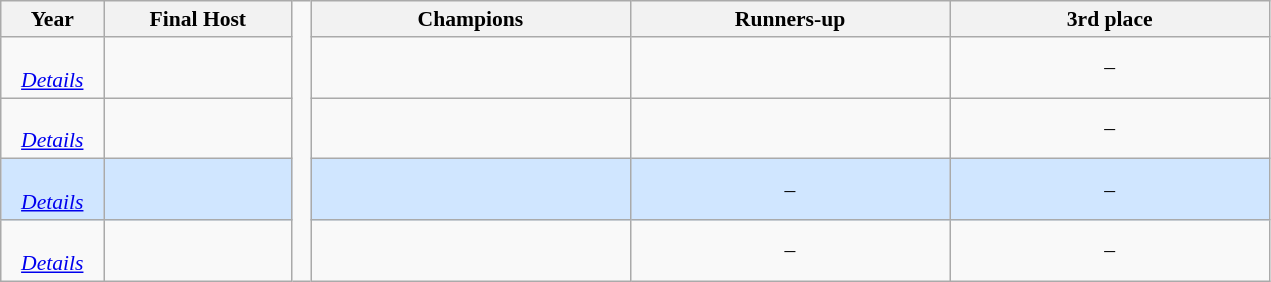<table class="wikitable" style="font-size:90%; text-align: center; width:67%;">
<tr>
<th width=5%>Year</th>
<th width=10%>Final Host</th>
<td width=1% rowspan=100 style="border-top:none;border-bottom:none;"></td>
<th width=17%>Champions </th>
<th width=17%>Runners-up </th>
<th width=17%>3rd place </th>
</tr>
<tr>
<td><br><em><a href='#'>Details</a></em></td>
<td></td>
<td><strong></strong></td>
<td></td>
<td>–</td>
</tr>
<tr>
<td><br><em><a href='#'>Details</a></em></td>
<td></td>
<td><strong></strong></td>
<td></td>
<td>–</td>
</tr>
<tr style="background: #D0E6FF;">
<td><br><em><a href='#'>Details</a></em></td>
<td></td>
<td></td>
<td>–</td>
<td>–</td>
</tr>
<tr>
<td><br><em><a href='#'>Details</a></em></td>
<td></td>
<td></td>
<td>–</td>
<td>–</td>
</tr>
</table>
